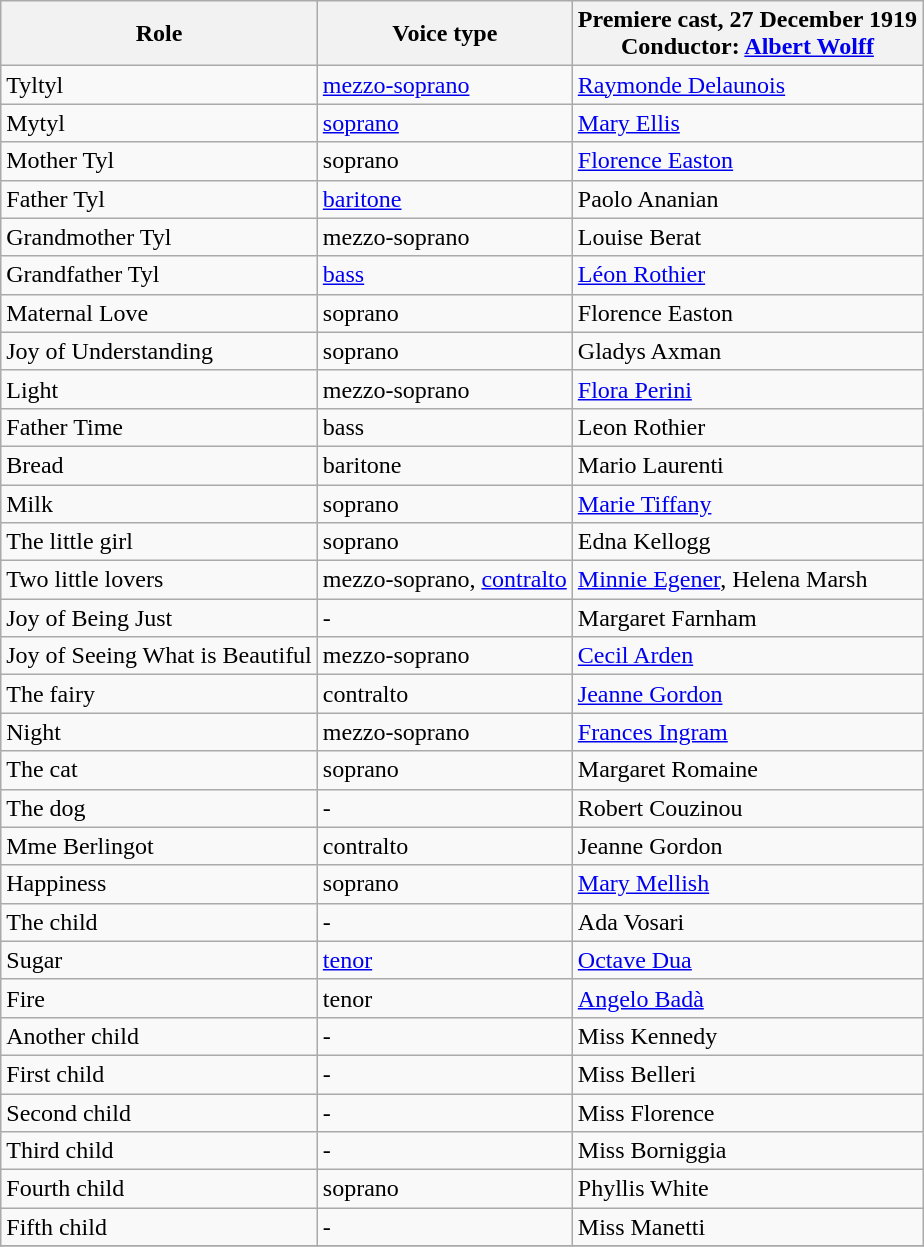<table class="wikitable">
<tr>
<th>Role</th>
<th>Voice type</th>
<th>Premiere cast, 27 December 1919 <br>Conductor: <a href='#'>Albert Wolff</a></th>
</tr>
<tr>
<td>Tyltyl</td>
<td><a href='#'>mezzo-soprano</a></td>
<td><a href='#'>Raymonde Delaunois</a></td>
</tr>
<tr>
<td>Mytyl</td>
<td><a href='#'>soprano</a></td>
<td><a href='#'>Mary Ellis</a></td>
</tr>
<tr>
<td>Mother Tyl</td>
<td>soprano</td>
<td><a href='#'>Florence Easton</a></td>
</tr>
<tr>
<td>Father Tyl</td>
<td><a href='#'>baritone</a></td>
<td>Paolo Ananian</td>
</tr>
<tr>
<td>Grandmother Tyl</td>
<td>mezzo-soprano</td>
<td>Louise Berat</td>
</tr>
<tr>
<td>Grandfather Tyl</td>
<td><a href='#'>bass</a></td>
<td><a href='#'>Léon Rothier</a></td>
</tr>
<tr>
<td>Maternal Love</td>
<td>soprano</td>
<td>Florence Easton</td>
</tr>
<tr>
<td>Joy of Understanding</td>
<td>soprano</td>
<td>Gladys Axman</td>
</tr>
<tr>
<td>Light</td>
<td>mezzo-soprano</td>
<td><a href='#'>Flora Perini</a></td>
</tr>
<tr>
<td>Father Time</td>
<td>bass</td>
<td>Leon Rothier</td>
</tr>
<tr>
<td>Bread</td>
<td>baritone</td>
<td>Mario Laurenti</td>
</tr>
<tr>
<td>Milk</td>
<td>soprano</td>
<td><a href='#'>Marie Tiffany</a></td>
</tr>
<tr>
<td>The little girl</td>
<td>soprano</td>
<td>Edna Kellogg</td>
</tr>
<tr>
<td>Two little lovers</td>
<td>mezzo-soprano, <a href='#'>contralto</a></td>
<td><a href='#'>Minnie Egener</a>, Helena Marsh</td>
</tr>
<tr>
<td>Joy of Being Just</td>
<td>-</td>
<td>Margaret Farnham</td>
</tr>
<tr>
<td>Joy of Seeing What is Beautiful</td>
<td>mezzo-soprano</td>
<td><a href='#'>Cecil Arden</a></td>
</tr>
<tr>
<td>The fairy</td>
<td>contralto</td>
<td><a href='#'>Jeanne Gordon</a></td>
</tr>
<tr>
<td>Night</td>
<td>mezzo-soprano</td>
<td><a href='#'>Frances Ingram</a></td>
</tr>
<tr>
<td>The cat</td>
<td>soprano</td>
<td>Margaret Romaine</td>
</tr>
<tr>
<td>The dog</td>
<td>-</td>
<td>Robert Couzinou</td>
</tr>
<tr>
<td>Mme Berlingot</td>
<td>contralto</td>
<td>Jeanne Gordon</td>
</tr>
<tr>
<td>Happiness</td>
<td>soprano</td>
<td><a href='#'>Mary Mellish</a></td>
</tr>
<tr>
<td>The child</td>
<td>-</td>
<td>Ada Vosari</td>
</tr>
<tr>
<td>Sugar</td>
<td><a href='#'>tenor</a></td>
<td><a href='#'>Octave Dua</a></td>
</tr>
<tr>
<td>Fire</td>
<td>tenor</td>
<td><a href='#'>Angelo Badà</a></td>
</tr>
<tr>
<td>Another child</td>
<td>-</td>
<td>Miss Kennedy</td>
</tr>
<tr>
<td>First child</td>
<td>-</td>
<td>Miss Belleri</td>
</tr>
<tr>
<td>Second child</td>
<td>-</td>
<td>Miss Florence</td>
</tr>
<tr>
<td>Third child</td>
<td>-</td>
<td>Miss Borniggia</td>
</tr>
<tr>
<td>Fourth child</td>
<td>soprano</td>
<td>Phyllis White</td>
</tr>
<tr>
<td>Fifth child</td>
<td>-</td>
<td>Miss Manetti</td>
</tr>
<tr>
</tr>
</table>
